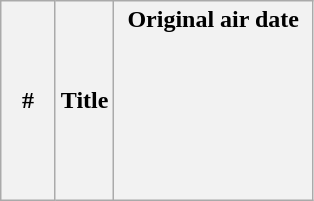<table class="wikitable plainrowheaders">
<tr>
<th style="width:29px;">#</th>
<th>Title</th>
<th style="width:125px;">Original air date<br><br><br><br><br><br><br></th>
</tr>
</table>
